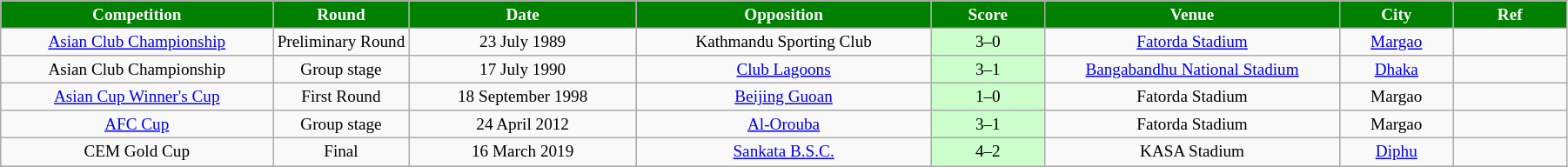<table class="wikitable" style="font-size:80%; width:95%; text-align:center">
<tr>
<th width="12%" style="background:Green; color:white; text-align:center;">Competition</th>
<th width="6%" style="background:Green; color:white; text-align:center;">Round</th>
<th width="10%" style="background:Green; color:white; text-align:center;">Date</th>
<th width="13%" style="background:Green; color:white; text-align:center;">Opposition</th>
<th width="5%" style="background:Green; color:white; text-align:center;">Score</th>
<th width="13%" style="background:Green; color:white; text-align:center;">Venue</th>
<th width="5%" style="background:Green; color:white; text-align:center;">City</th>
<th width="5%" style="background:Green; color:white; text-align:center;">Ref</th>
</tr>
<tr>
<td><a href='#'>Asian Club Championship</a></td>
<td>Preliminary Round</td>
<td>23 July 1989<br><td> Kathmandu Sporting Club</td>
<td style="text-align:center; background:#CCFFCC;">3–0</td>
<td><a href='#'>Fatorda Stadium</a></td>
<td><a href='#'>Margao</a></td>
<td></td>
</tr>
<tr>
<td>Asian Club Championship</td>
<td>Group stage</td>
<td>17 July 1990<br><td> <a href='#'>Club Lagoons</a></td>
<td style="text-align:center; background:#CCFFCC;">3–1</td>
<td><a href='#'>Bangabandhu National Stadium</a></td>
<td><a href='#'>Dhaka</a></td>
<td></td>
</tr>
<tr>
<td><a href='#'>Asian Cup Winner's Cup</a></td>
<td>First Round</td>
<td>18 September 1998<br><td> <a href='#'>Beijing Guoan</a></td>
<td style="text-align:center; background:#CCFFCC;">1–0</td>
<td>Fatorda Stadium</td>
<td>Margao</td>
<td></td>
</tr>
<tr>
<td><a href='#'>AFC Cup</a></td>
<td>Group stage</td>
<td>24 April 2012<br><td> <a href='#'>Al-Orouba</a></td>
<td style="text-align:center; background:#CCFFCC;">3–1</td>
<td>Fatorda Stadium</td>
<td>Margao</td>
<td></td>
</tr>
<tr>
<td>CEM Gold Cup</td>
<td>Final</td>
<td>16 March 2019<br><td> <a href='#'>Sankata B.S.C.</a></td>
<td style="text-align:center; background:#CCFFCC;">4–2</td>
<td>KASA Stadium</td>
<td><a href='#'>Diphu</a></td>
<td></td>
</tr>
</table>
